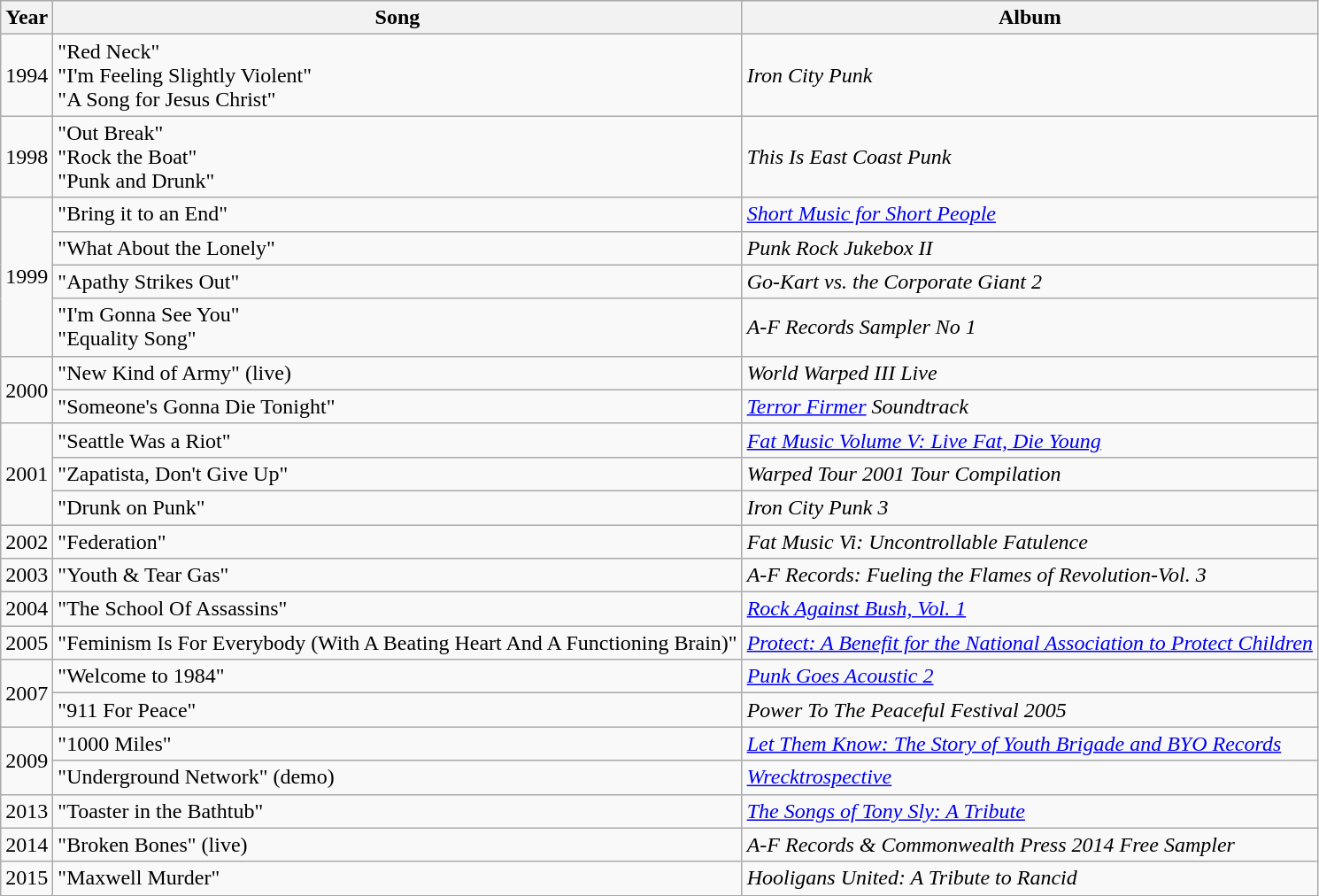<table class="wikitable">
<tr>
<th>Year</th>
<th>Song</th>
<th>Album</th>
</tr>
<tr>
<td>1994</td>
<td>"Red Neck"<br>"I'm Feeling Slightly Violent"<br>"A Song for Jesus Christ"</td>
<td><em>Iron City Punk</em></td>
</tr>
<tr>
<td>1998</td>
<td>"Out Break"<br>"Rock the Boat"<br>"Punk and Drunk"</td>
<td><em>This Is East Coast Punk</em></td>
</tr>
<tr>
<td rowspan="4">1999</td>
<td>"Bring it to an End"</td>
<td><em><a href='#'>Short Music for Short People</a></em></td>
</tr>
<tr>
<td>"What About the Lonely"</td>
<td><em>Punk Rock Jukebox II</em></td>
</tr>
<tr>
<td>"Apathy Strikes Out"</td>
<td><em>Go-Kart vs. the Corporate Giant 2</em></td>
</tr>
<tr>
<td>"I'm Gonna See You"<br>"Equality Song"</td>
<td><em>A-F Records Sampler No 1</em></td>
</tr>
<tr>
<td rowspan="2">2000</td>
<td>"New Kind of Army" (live)</td>
<td><em>World Warped III Live</em></td>
</tr>
<tr>
<td>"Someone's Gonna Die Tonight"</td>
<td><em><a href='#'>Terror Firmer</a> Soundtrack</em></td>
</tr>
<tr>
<td rowspan="3">2001</td>
<td>"Seattle Was a Riot"</td>
<td><em><a href='#'>Fat Music Volume V: Live Fat, Die Young</a></em></td>
</tr>
<tr>
<td>"Zapatista, Don't Give Up"</td>
<td><em>Warped Tour 2001 Tour Compilation</em></td>
</tr>
<tr>
<td>"Drunk on Punk"</td>
<td><em>Iron City Punk 3</em></td>
</tr>
<tr>
<td>2002</td>
<td>"Federation"</td>
<td><em>Fat Music Vi: Uncontrollable Fatulence</em></td>
</tr>
<tr>
<td>2003</td>
<td>"Youth & Tear Gas"</td>
<td><em>A-F Records: Fueling the Flames of Revolution-Vol. 3</em></td>
</tr>
<tr>
<td>2004</td>
<td>"The School Of Assassins"</td>
<td><em><a href='#'>Rock Against Bush, Vol. 1</a></em></td>
</tr>
<tr>
<td>2005</td>
<td>"Feminism Is For Everybody (With A Beating Heart And A Functioning Brain)"</td>
<td><em><a href='#'>Protect: A Benefit for the National Association to Protect Children</a></em></td>
</tr>
<tr>
<td rowspan="2">2007</td>
<td>"Welcome to 1984"</td>
<td><em><a href='#'>Punk Goes Acoustic 2</a></em></td>
</tr>
<tr>
<td>"911 For Peace"</td>
<td><em>Power To The Peaceful Festival 2005</em> </td>
</tr>
<tr>
<td rowspan="2">2009</td>
<td>"1000 Miles"</td>
<td><em><a href='#'>Let Them Know: The Story of Youth Brigade and BYO Records</a></em></td>
</tr>
<tr>
<td>"Underground Network" (demo)</td>
<td><em><a href='#'>Wrecktrospective</a></em></td>
</tr>
<tr>
<td>2013</td>
<td>"Toaster in the Bathtub"</td>
<td><em><a href='#'>The Songs of Tony Sly: A Tribute</a></em></td>
</tr>
<tr>
<td>2014</td>
<td>"Broken Bones" (live)</td>
<td><em>A-F Records & Commonwealth Press 2014 Free Sampler</em></td>
</tr>
<tr>
<td>2015</td>
<td>"Maxwell Murder"</td>
<td><em>Hooligans United: A Tribute to Rancid</em></td>
</tr>
</table>
